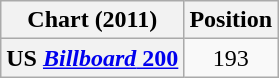<table class="wikitable plainrowheaders">
<tr>
<th>Chart (2011)</th>
<th>Position</th>
</tr>
<tr>
<th scope="row">US <a href='#'><em>Billboard</em> 200</a></th>
<td align="center">193</td>
</tr>
</table>
